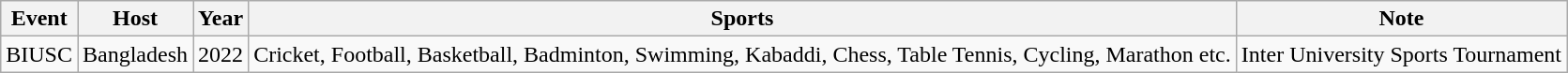<table class="wikitable">
<tr>
<th>Event</th>
<th>Host</th>
<th>Year</th>
<th>Sports</th>
<th>Note</th>
</tr>
<tr>
<td>BIUSC</td>
<td>Bangladesh</td>
<td>2022</td>
<td>Cricket, Football, Basketball, Badminton, Swimming, Kabaddi, Chess, Table Tennis, Cycling, Marathon etc.</td>
<td>Inter University Sports Tournament</td>
</tr>
</table>
